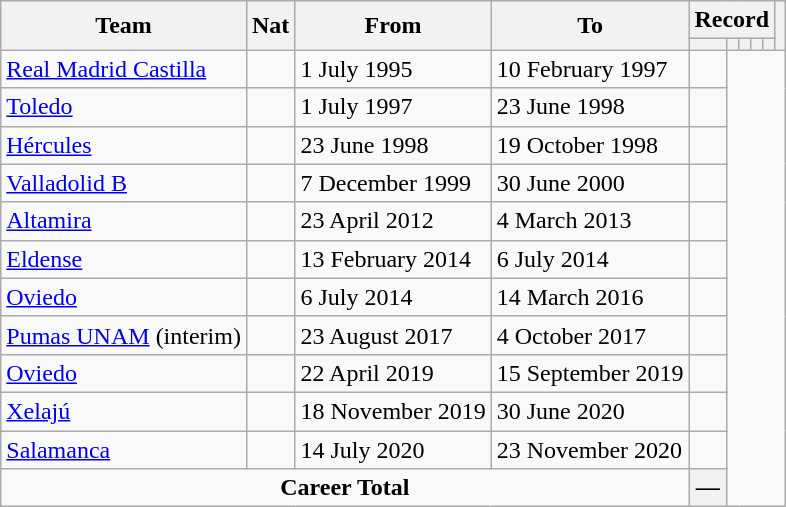<table class="wikitable" style="text-align: center">
<tr>
<th rowspan="2">Team</th>
<th rowspan="2">Nat</th>
<th rowspan="2">From</th>
<th rowspan="2">To</th>
<th colspan="5">Record</th>
<th rowspan=2></th>
</tr>
<tr>
<th></th>
<th></th>
<th></th>
<th></th>
<th></th>
</tr>
<tr>
<td align="left"><a href='#'>Real Madrid Castilla</a></td>
<td></td>
<td align=left>1 July 1995</td>
<td align=left>10 February 1997<br></td>
<td></td>
</tr>
<tr>
<td align="left"><a href='#'>Toledo</a></td>
<td></td>
<td align=left>1 July 1997</td>
<td align=left>23 June 1998<br></td>
<td></td>
</tr>
<tr>
<td align="left"><a href='#'>Hércules</a></td>
<td></td>
<td align=left>23 June 1998</td>
<td align=left>19 October 1998<br></td>
<td></td>
</tr>
<tr>
<td align="left"><a href='#'>Valladolid B</a></td>
<td></td>
<td align=left>7 December 1999</td>
<td align=left>30 June 2000<br></td>
<td></td>
</tr>
<tr>
<td align="left"><a href='#'>Altamira</a></td>
<td></td>
<td align=left>23 April 2012</td>
<td align=left>4 March 2013<br></td>
<td></td>
</tr>
<tr>
<td align="left"><a href='#'>Eldense</a></td>
<td></td>
<td align=left>13 February 2014</td>
<td align=left>6 July 2014<br></td>
<td></td>
</tr>
<tr>
<td align="left"><a href='#'>Oviedo</a></td>
<td></td>
<td align=left>6 July 2014</td>
<td align=left>14 March 2016<br></td>
<td></td>
</tr>
<tr>
<td align="left"><a href='#'>Pumas UNAM</a> (interim)</td>
<td></td>
<td align=left>23 August 2017</td>
<td align=left>4 October 2017<br></td>
<td></td>
</tr>
<tr>
<td align="left"><a href='#'>Oviedo</a></td>
<td></td>
<td align=left>22 April 2019</td>
<td align=left>15 September 2019<br></td>
<td></td>
</tr>
<tr>
<td align="left"><a href='#'>Xelajú</a></td>
<td></td>
<td align=left>18 November 2019</td>
<td align=left>30 June 2020<br></td>
<td></td>
</tr>
<tr>
<td align="left"><a href='#'>Salamanca</a></td>
<td></td>
<td align=left>14 July 2020</td>
<td align=left>23 November 2020<br></td>
<td></td>
</tr>
<tr>
<td colspan=4><strong>Career Total</strong><br></td>
<th>—</th>
</tr>
</table>
